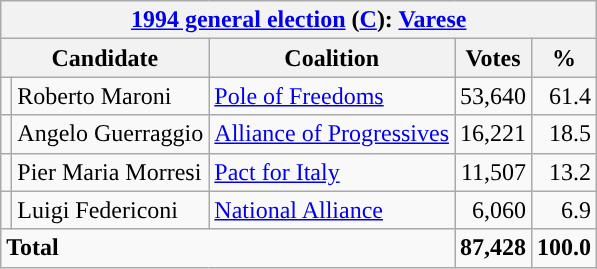<table class=wikitable style=text-align:right>
<tr>
<th colspan=5><a href='#'>1994 general election</a> (<a href='#'>C</a>): <a href='#'>Varese</a></th>
</tr>
<tr>
<th colspan=2>Candidate</th>
<th>Coalition</th>
<th>Votes</th>
<th>%</th>
</tr>
<tr>
<td></td>
<td align=left>Roberto Maroni</td>
<td align=left><a href='#'>Pole of Freedoms</a></td>
<td>53,640</td>
<td>61.4</td>
</tr>
<tr>
<td></td>
<td align=left>Angelo Guerraggio</td>
<td align=left><a href='#'>Alliance of Progressives</a></td>
<td>16,221</td>
<td>18.5</td>
</tr>
<tr>
<td></td>
<td align=left>Pier Maria Morresi</td>
<td align=left><a href='#'>Pact for Italy</a></td>
<td>11,507</td>
<td>13.2</td>
</tr>
<tr>
<td></td>
<td align=left>Luigi Federiconi</td>
<td align=left><a href='#'>National Alliance</a></td>
<td>6,060</td>
<td>6.9</td>
</tr>
<tr>
<td align=left colspan=3><strong>Total</strong></td>
<td><strong>87,428</strong></td>
<td><strong>100.0</strong></td>
</tr>
</table>
